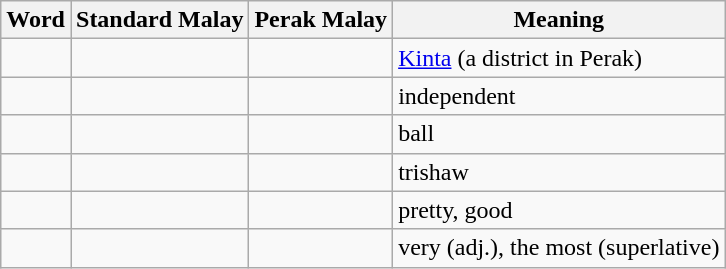<table class="wikitable">
<tr>
<th><strong>Word</strong></th>
<th><strong>Standard Malay</strong></th>
<th><strong>Perak Malay</strong></th>
<th><strong>Meaning</strong></th>
</tr>
<tr>
<td> <br> </td>
<td></td>
<td></td>
<td><a href='#'>Kinta</a> (a district in Perak)</td>
</tr>
<tr>
<td> <br> </td>
<td></td>
<td></td>
<td>independent</td>
</tr>
<tr>
<td> <br> </td>
<td></td>
<td></td>
<td>ball</td>
</tr>
<tr>
<td> <br> </td>
<td></td>
<td></td>
<td>trishaw</td>
</tr>
<tr>
<td> <br> </td>
<td></td>
<td></td>
<td>pretty, good</td>
</tr>
<tr>
<td> <br> </td>
<td></td>
<td></td>
<td>very (adj.), the most (superlative)</td>
</tr>
</table>
